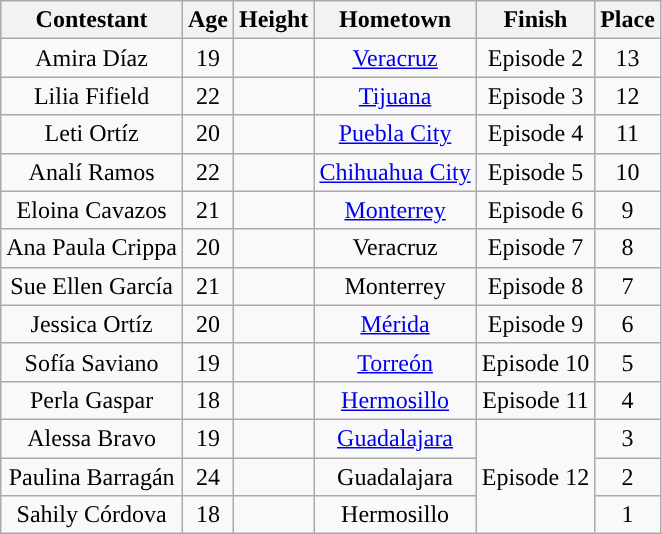<table class="wikitable sortable" style="text-align:center;">
<tr>
<th>Contestant</th>
<th>Age</th>
<th>Height</th>
<th>Hometown</th>
<th>Finish</th>
<th>Place</th>
</tr>
<tr>
<td>Amira Díaz</td>
<td>19</td>
<td></td>
<td><a href='#'>Veracruz</a></td>
<td>Episode 2</td>
<td>13</td>
</tr>
<tr>
<td>Lilia Fifield</td>
<td>22</td>
<td></td>
<td><a href='#'>Tijuana</a></td>
<td>Episode 3</td>
<td>12</td>
</tr>
<tr>
<td>Leti Ortíz</td>
<td>20</td>
<td></td>
<td><a href='#'>Puebla City</a></td>
<td>Episode 4</td>
<td>11</td>
</tr>
<tr>
<td>Analí Ramos</td>
<td>22</td>
<td></td>
<td><a href='#'>Chihuahua City</a></td>
<td>Episode 5</td>
<td>10</td>
</tr>
<tr>
<td>Eloina Cavazos</td>
<td>21</td>
<td></td>
<td><a href='#'>Monterrey</a></td>
<td>Episode 6</td>
<td>9</td>
</tr>
<tr>
<td>Ana Paula Crippa</td>
<td>20</td>
<td></td>
<td>Veracruz</td>
<td>Episode 7</td>
<td>8</td>
</tr>
<tr>
<td>Sue Ellen García</td>
<td>21</td>
<td></td>
<td>Monterrey</td>
<td>Episode 8</td>
<td>7</td>
</tr>
<tr>
<td>Jessica Ortíz</td>
<td>20</td>
<td></td>
<td><a href='#'>Mérida</a></td>
<td>Episode 9</td>
<td>6</td>
</tr>
<tr>
<td>Sofía Saviano</td>
<td>19</td>
<td></td>
<td><a href='#'>Torreón</a></td>
<td>Episode 10</td>
<td>5</td>
</tr>
<tr>
<td>Perla Gaspar</td>
<td>18</td>
<td></td>
<td><a href='#'>Hermosillo</a></td>
<td>Episode 11</td>
<td>4</td>
</tr>
<tr>
<td>Alessa Bravo</td>
<td>19</td>
<td></td>
<td><a href='#'>Guadalajara</a></td>
<td rowspan="3">Episode 12</td>
<td>3</td>
</tr>
<tr>
<td>Paulina Barragán</td>
<td>24</td>
<td></td>
<td>Guadalajara</td>
<td>2</td>
</tr>
<tr>
<td>Sahily Córdova</td>
<td>18</td>
<td></td>
<td>Hermosillo</td>
<td>1</td>
</tr>
</table>
